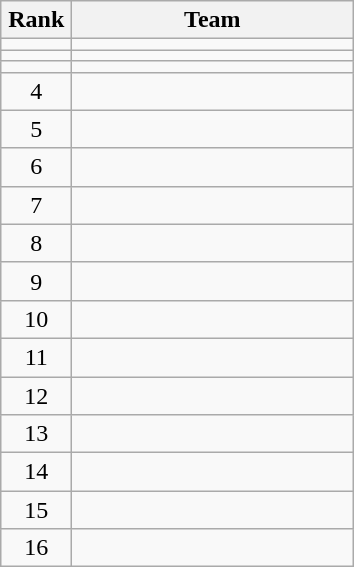<table class="wikitable" style="text-align: center;">
<tr>
<th width=40>Rank</th>
<th width=180>Team</th>
</tr>
<tr align=center>
<td></td>
<td style="text-align:left;"></td>
</tr>
<tr align=center>
<td></td>
<td style="text-align:left;"></td>
</tr>
<tr align=center>
<td></td>
<td style="text-align:left;"></td>
</tr>
<tr align=center>
<td>4</td>
<td style="text-align:left;"></td>
</tr>
<tr align=center>
<td>5</td>
<td style="text-align:left;"></td>
</tr>
<tr align=center>
<td>6</td>
<td style="text-align:left;"></td>
</tr>
<tr align=center>
<td>7</td>
<td style="text-align:left;"></td>
</tr>
<tr align=center>
<td>8</td>
<td style="text-align:left;"></td>
</tr>
<tr align=center>
<td>9</td>
<td style="text-align:left;"></td>
</tr>
<tr align=center>
<td>10</td>
<td style="text-align:left;"></td>
</tr>
<tr align=center>
<td>11</td>
<td style="text-align:left;"></td>
</tr>
<tr align=center>
<td>12</td>
<td style="text-align:left;"></td>
</tr>
<tr align=center>
<td>13</td>
<td style="text-align:left;"></td>
</tr>
<tr align=center>
<td>14</td>
<td style="text-align:left;"></td>
</tr>
<tr align=center>
<td>15</td>
<td style="text-align:left;"></td>
</tr>
<tr align=center>
<td>16</td>
<td style="text-align:left;"></td>
</tr>
</table>
